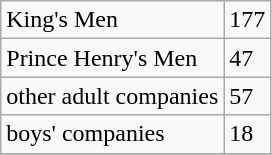<table class="wikitable">
<tr>
<td>King's Men</td>
<td>177</td>
</tr>
<tr>
<td>Prince Henry's Men</td>
<td>47</td>
</tr>
<tr>
<td>other adult companies</td>
<td>57</td>
</tr>
<tr>
<td>boys' companies</td>
<td>18</td>
</tr>
<tr>
</tr>
</table>
